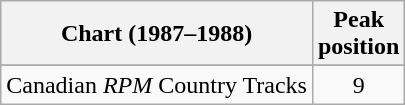<table class="wikitable sortable">
<tr>
<th align="left">Chart (1987–1988)</th>
<th align="center">Peak<br>position</th>
</tr>
<tr>
</tr>
<tr>
<td align="left">Canadian <em>RPM</em> Country Tracks</td>
<td align="center">9</td>
</tr>
</table>
